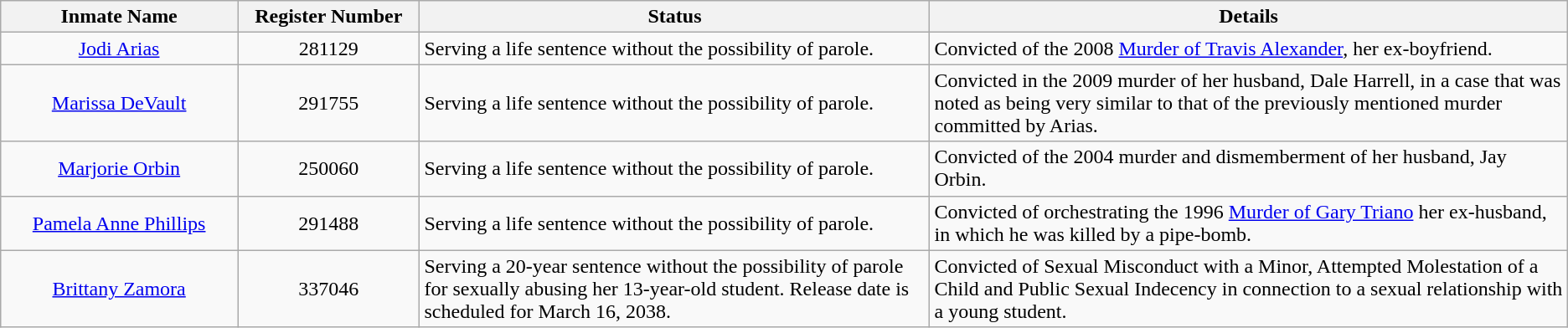<table class="wikitable sortable">
<tr>
<th width=13%>Inmate Name</th>
<th width=10%>Register Number</th>
<th width=28%>Status</th>
<th width=35%>Details</th>
</tr>
<tr>
<td style="text-align:center;"><a href='#'>Jodi Arias</a></td>
<td style="text-align:center;">281129</td>
<td>Serving a life sentence without the possibility of parole.</td>
<td>Convicted of the 2008 <a href='#'>Murder of Travis Alexander</a>, her ex-boyfriend.</td>
</tr>
<tr>
<td style="text-align:center;"><a href='#'>Marissa DeVault</a></td>
<td style="text-align:center;">291755</td>
<td>Serving a life sentence without the possibility of parole.</td>
<td>Convicted in the 2009 murder of her husband, Dale Harrell, in a case that was noted as being very similar to that of the previously mentioned murder committed by Arias.</td>
</tr>
<tr>
<td style="text-align:center;"><a href='#'>Marjorie Orbin</a></td>
<td style="text-align:center;">250060</td>
<td>Serving a life sentence without the possibility of parole.</td>
<td>Convicted of the 2004 murder and dismemberment of her husband, Jay Orbin.</td>
</tr>
<tr>
<td style="text-align:center;"><a href='#'>Pamela Anne Phillips</a></td>
<td style="text-align:center;">291488</td>
<td>Serving a life sentence without the possibility of parole.</td>
<td>Convicted of orchestrating the 1996 <a href='#'>Murder of Gary Triano</a> her ex-husband, in which he was killed by a pipe-bomb.</td>
</tr>
<tr>
<td style="text-align:center;"><a href='#'>Brittany Zamora</a></td>
<td style="text-align:center;">337046</td>
<td>Serving a 20-year sentence without the possibility of parole for sexually abusing her 13-year-old student. Release date is scheduled for March 16, 2038.</td>
<td>Convicted of Sexual Misconduct with a Minor, Attempted Molestation of a Child and Public Sexual Indecency in connection to a sexual relationship with a young student.</td>
</tr>
</table>
